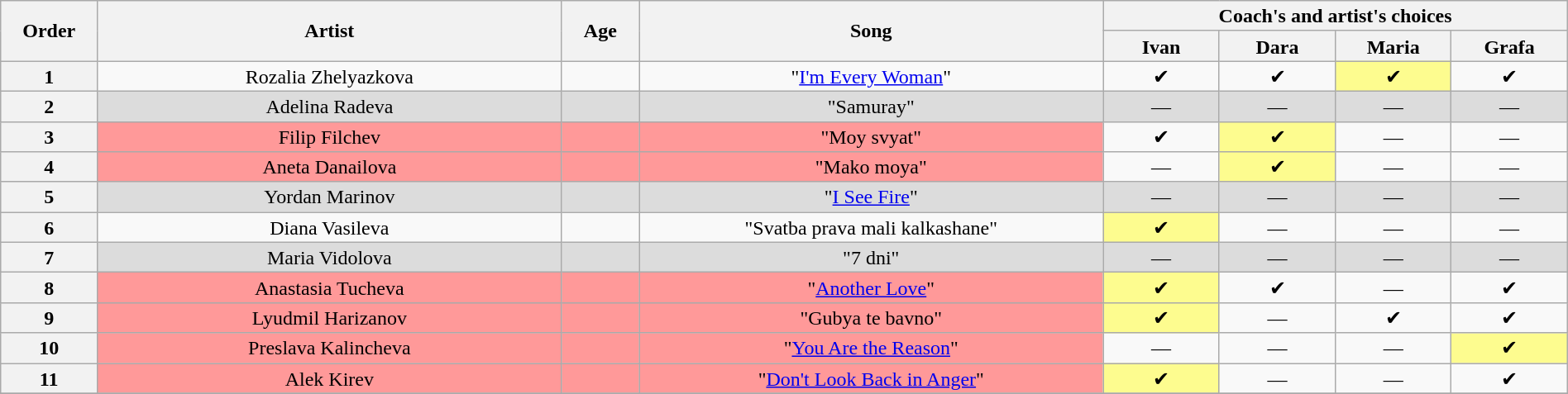<table class="wikitable" style="text-align:center; line-height:17px; width:100%">
<tr>
<th rowspan="2" scope="col" style="width:05%">Order</th>
<th rowspan="2" scope="col" style="width:24%">Artist</th>
<th rowspan="2" scope="col" style="width:04%">Age</th>
<th rowspan="2" scope="col" style="width:24%">Song</th>
<th colspan="4" scope="col" style="width:24%">Coach's and artist's choices</th>
</tr>
<tr>
<th style="width:06%">Ivan</th>
<th style="width:06%">Dara</th>
<th style="width:06%">Maria</th>
<th style="width:06%">Grafa</th>
</tr>
<tr>
<th>1</th>
<td>Rozalia Zhelyazkova</td>
<td></td>
<td>"<a href='#'>I'm Every Woman</a>"</td>
<td>✔</td>
<td>✔</td>
<td style="background:#fdfc8f">✔</td>
<td>✔</td>
</tr>
<tr bgcolor=#DCDCDC>
<th>2</th>
<td>Adelina Radeva</td>
<td></td>
<td>"Samuray"</td>
<td>—</td>
<td>—</td>
<td>—</td>
<td>—</td>
</tr>
<tr>
<th>3</th>
<td style="background:#ff9999">Filip Filchev</td>
<td style="background:#ff9999"></td>
<td style="background:#ff9999">"Moy svyat"</td>
<td>✔</td>
<td style="background:#fdfc8f">✔</td>
<td>—</td>
<td>—</td>
</tr>
<tr>
<th>4</th>
<td style="background:#ff9999">Aneta Danailova</td>
<td style="background:#ff9999"></td>
<td style="background:#ff9999">"Mako moya"</td>
<td>—</td>
<td style="background:#fdfc8f">✔</td>
<td>—</td>
<td>—</td>
</tr>
<tr bgcolor=#DCDCDC>
<th>5</th>
<td>Yordan Marinov</td>
<td></td>
<td>"<a href='#'>I See Fire</a>"</td>
<td>—</td>
<td>—</td>
<td>—</td>
<td>—</td>
</tr>
<tr>
<th>6</th>
<td>Diana Vasileva</td>
<td></td>
<td>"Svatba prava mali kalkashane"</td>
<td style="background:#fdfc8f">✔</td>
<td>—</td>
<td>—</td>
<td>—</td>
</tr>
<tr bgcolor=#DCDCDC>
<th>7</th>
<td>Maria Vidolova</td>
<td></td>
<td>"7 dni"</td>
<td>—</td>
<td>—</td>
<td>—</td>
<td>—</td>
</tr>
<tr>
<th>8</th>
<td style="background:#ff9999">Anastasia Tucheva</td>
<td style="background:#ff9999"></td>
<td style="background:#ff9999">"<a href='#'>Another Love</a>"</td>
<td style="background:#fdfc8f">✔</td>
<td>✔</td>
<td>—</td>
<td>✔</td>
</tr>
<tr>
<th>9</th>
<td style="background:#ff9999">Lyudmil Harizanov</td>
<td style="background:#ff9999"></td>
<td style="background:#ff9999">"Gubya te bavno"</td>
<td style="background:#fdfc8f">✔</td>
<td>—</td>
<td>✔</td>
<td>✔</td>
</tr>
<tr>
<th>10</th>
<td style="background:#ff9999">Preslava Kalincheva</td>
<td style="background:#ff9999"></td>
<td style="background:#ff9999">"<a href='#'>You Are the Reason</a>"</td>
<td>—</td>
<td>—</td>
<td>—</td>
<td style="background:#fdfc8f">✔</td>
</tr>
<tr>
<th>11</th>
<td style="background:#ff9999">Alek Kirev</td>
<td style="background:#ff9999"></td>
<td style="background:#ff9999">"<a href='#'>Don't Look Back in Anger</a>"</td>
<td style="background:#fdfc8f">✔</td>
<td>—</td>
<td>—</td>
<td>✔</td>
</tr>
<tr>
</tr>
</table>
